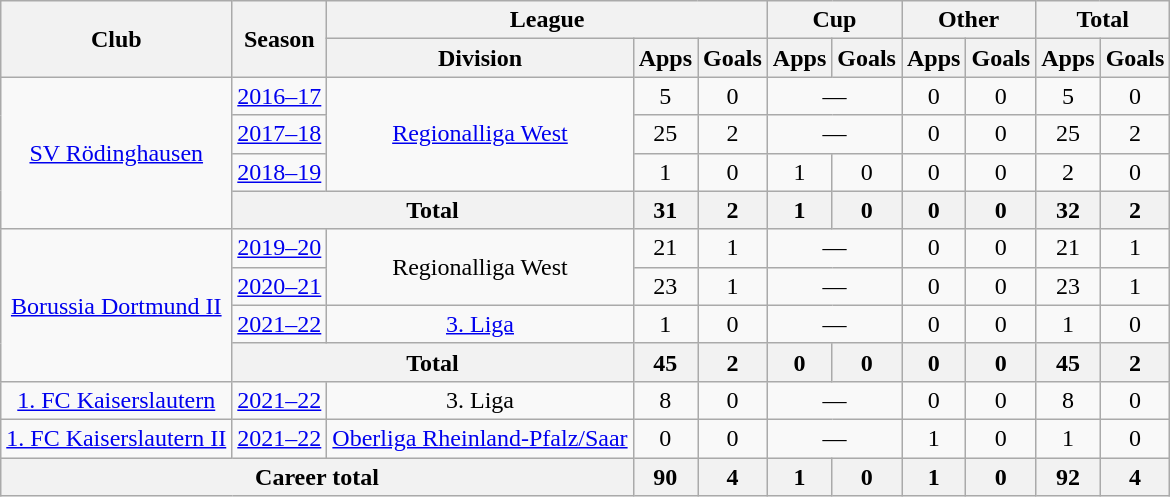<table class="wikitable" style="text-align:center">
<tr>
<th rowspan="2">Club</th>
<th rowspan="2">Season</th>
<th colspan="3">League</th>
<th colspan="2">Cup</th>
<th colspan="2">Other</th>
<th colspan="2">Total</th>
</tr>
<tr>
<th>Division</th>
<th>Apps</th>
<th>Goals</th>
<th>Apps</th>
<th>Goals</th>
<th>Apps</th>
<th>Goals</th>
<th>Apps</th>
<th>Goals</th>
</tr>
<tr>
<td rowspan="4"><a href='#'>SV Rödinghausen</a></td>
<td><a href='#'>2016–17</a></td>
<td rowspan="3"><a href='#'>Regionalliga West</a></td>
<td>5</td>
<td>0</td>
<td colspan="2">—</td>
<td>0</td>
<td>0</td>
<td>5</td>
<td>0</td>
</tr>
<tr>
<td><a href='#'>2017–18</a></td>
<td>25</td>
<td>2</td>
<td colspan="2">—</td>
<td>0</td>
<td>0</td>
<td>25</td>
<td>2</td>
</tr>
<tr>
<td><a href='#'>2018–19</a></td>
<td>1</td>
<td>0</td>
<td>1</td>
<td>0</td>
<td>0</td>
<td>0</td>
<td>2</td>
<td>0</td>
</tr>
<tr>
<th colspan="2">Total</th>
<th>31</th>
<th>2</th>
<th>1</th>
<th>0</th>
<th>0</th>
<th>0</th>
<th>32</th>
<th>2</th>
</tr>
<tr>
<td rowspan="4"><a href='#'>Borussia Dortmund II</a></td>
<td><a href='#'>2019–20</a></td>
<td rowspan="2">Regionalliga West</td>
<td>21</td>
<td>1</td>
<td colspan="2">—</td>
<td>0</td>
<td>0</td>
<td>21</td>
<td>1</td>
</tr>
<tr>
<td><a href='#'>2020–21</a></td>
<td>23</td>
<td>1</td>
<td colspan="2">—</td>
<td>0</td>
<td>0</td>
<td>23</td>
<td>1</td>
</tr>
<tr>
<td><a href='#'>2021–22</a></td>
<td><a href='#'>3. Liga</a></td>
<td>1</td>
<td>0</td>
<td colspan="2">—</td>
<td>0</td>
<td>0</td>
<td>1</td>
<td>0</td>
</tr>
<tr>
<th colspan="2">Total</th>
<th>45</th>
<th>2</th>
<th>0</th>
<th>0</th>
<th>0</th>
<th>0</th>
<th>45</th>
<th>2</th>
</tr>
<tr>
<td><a href='#'>1. FC Kaiserslautern</a></td>
<td><a href='#'>2021–22</a></td>
<td>3. Liga</td>
<td>8</td>
<td>0</td>
<td colspan="2">—</td>
<td>0</td>
<td>0</td>
<td>8</td>
<td>0</td>
</tr>
<tr>
<td><a href='#'>1. FC Kaiserslautern II</a></td>
<td><a href='#'>2021–22</a></td>
<td><a href='#'>Oberliga Rheinland-Pfalz/Saar</a></td>
<td>0</td>
<td>0</td>
<td colspan="2">—</td>
<td>1</td>
<td>0</td>
<td>1</td>
<td>0</td>
</tr>
<tr>
<th colspan="3">Career total</th>
<th>90</th>
<th>4</th>
<th>1</th>
<th>0</th>
<th>1</th>
<th>0</th>
<th>92</th>
<th>4</th>
</tr>
</table>
